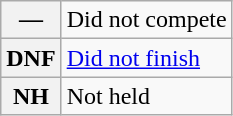<table class="wikitable">
<tr>
<th scope="row">—</th>
<td>Did not compete</td>
</tr>
<tr>
<th scope="row">DNF</th>
<td><a href='#'>Did not finish</a></td>
</tr>
<tr>
<th scope="row">NH</th>
<td>Not held</td>
</tr>
</table>
